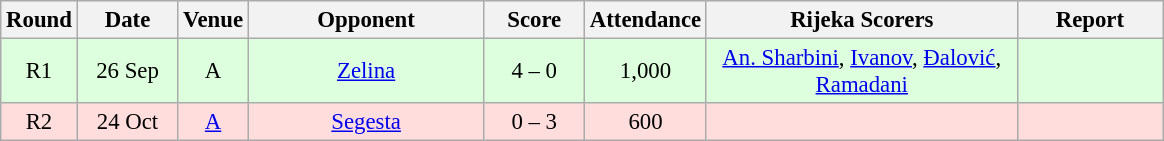<table class="wikitable sortable" style="text-align: center; font-size:95%;">
<tr>
<th width="30">Round</th>
<th width="60">Date</th>
<th width="20">Venue</th>
<th width="150">Opponent</th>
<th width="60">Score</th>
<th width="40">Attendance</th>
<th width="200">Rijeka Scorers</th>
<th width="90" class="unsortable">Report</th>
</tr>
<tr bgcolor="#ddffdd">
<td>R1</td>
<td>26 Sep</td>
<td>A</td>
<td><a href='#'>Zelina</a></td>
<td>4 – 0</td>
<td>1,000</td>
<td><a href='#'>An. Sharbini</a>, <a href='#'>Ivanov</a>, <a href='#'>Đalović</a>, <a href='#'>Ramadani</a></td>
<td></td>
</tr>
<tr bgcolor="#ffdddd">
<td>R2</td>
<td>24 Oct</td>
<td><a href='#'>A</a></td>
<td><a href='#'>Segesta</a></td>
<td>0 – 3</td>
<td>600</td>
<td></td>
<td></td>
</tr>
</table>
